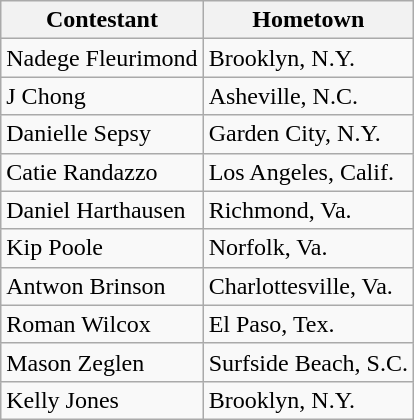<table class="wikitable">
<tr>
<th>Contestant</th>
<th>Hometown</th>
</tr>
<tr>
<td>Nadege Fleurimond</td>
<td>Brooklyn, N.Y.</td>
</tr>
<tr>
<td>J Chong</td>
<td>Asheville, N.C.</td>
</tr>
<tr>
<td>Danielle Sepsy</td>
<td>Garden City, N.Y.</td>
</tr>
<tr>
<td>Catie Randazzo</td>
<td>Los Angeles, Calif.</td>
</tr>
<tr>
<td>Daniel Harthausen</td>
<td>Richmond, Va.</td>
</tr>
<tr>
<td>Kip Poole</td>
<td>Norfolk, Va.</td>
</tr>
<tr>
<td>Antwon Brinson</td>
<td>Charlottesville, Va.</td>
</tr>
<tr>
<td>Roman Wilcox</td>
<td>El Paso, Tex.</td>
</tr>
<tr>
<td>Mason Zeglen</td>
<td>Surfside Beach, S.C.</td>
</tr>
<tr>
<td>Kelly Jones</td>
<td>Brooklyn, N.Y.</td>
</tr>
</table>
